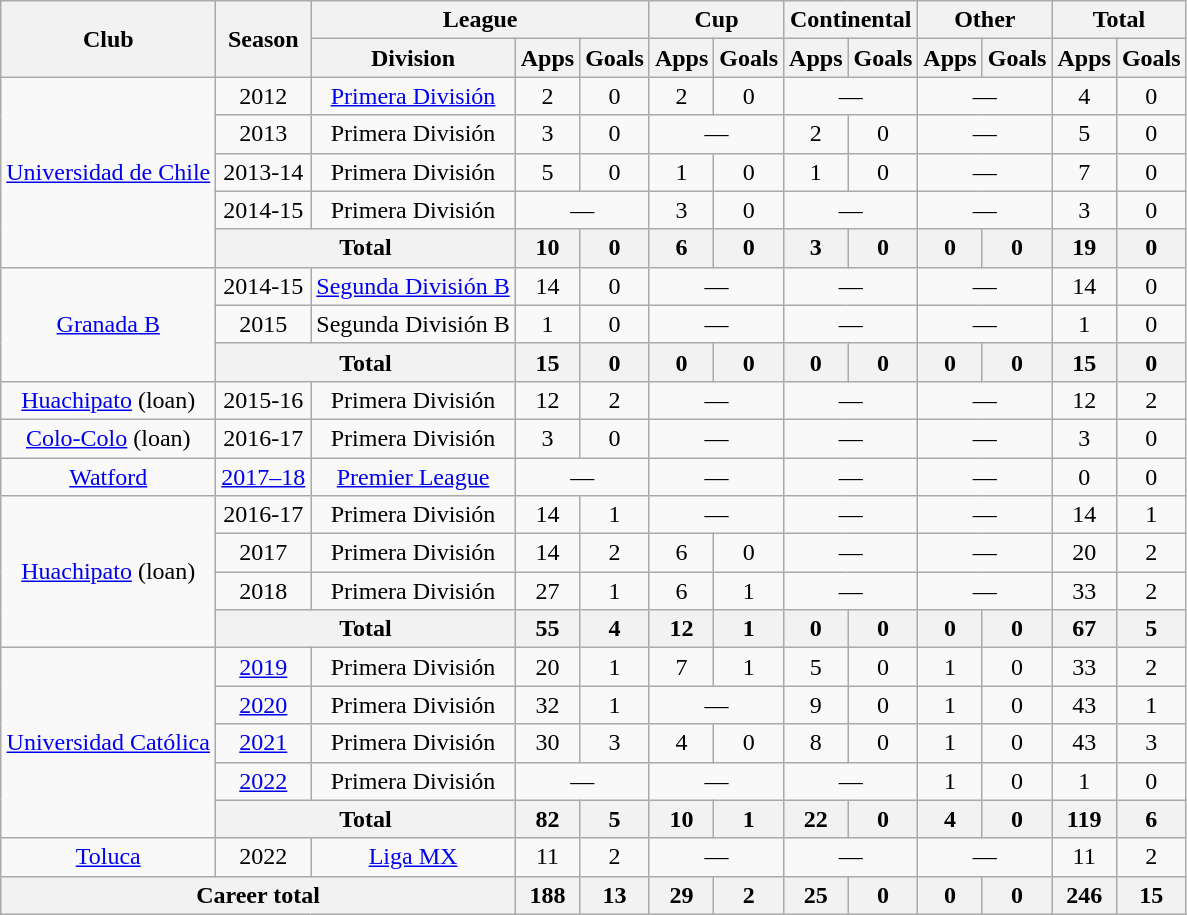<table class="wikitable" style="text-align: center;">
<tr>
<th rowspan="2">Club</th>
<th rowspan="2">Season</th>
<th colspan="3">League</th>
<th colspan="2">Cup</th>
<th colspan="2">Continental</th>
<th colspan="2">Other</th>
<th colspan="2">Total</th>
</tr>
<tr>
<th>Division</th>
<th>Apps</th>
<th>Goals</th>
<th>Apps</th>
<th>Goals</th>
<th>Apps</th>
<th>Goals</th>
<th>Apps</th>
<th>Goals</th>
<th>Apps</th>
<th>Goals</th>
</tr>
<tr>
<td rowspan="5"><a href='#'>Universidad de Chile</a></td>
<td>2012</td>
<td><a href='#'>Primera División</a></td>
<td>2</td>
<td>0</td>
<td>2</td>
<td>0</td>
<td colspan="2">—</td>
<td colspan="2">—</td>
<td>4</td>
<td>0</td>
</tr>
<tr>
<td>2013</td>
<td>Primera División</td>
<td>3</td>
<td>0</td>
<td colspan="2">—</td>
<td>2</td>
<td>0</td>
<td colspan="2">—</td>
<td>5</td>
<td>0</td>
</tr>
<tr>
<td>2013-14</td>
<td>Primera División</td>
<td>5</td>
<td>0</td>
<td>1</td>
<td>0</td>
<td>1</td>
<td>0</td>
<td colspan="2">—</td>
<td>7</td>
<td>0</td>
</tr>
<tr>
<td>2014-15</td>
<td>Primera División</td>
<td colspan="2">—</td>
<td>3</td>
<td>0</td>
<td colspan="2">—</td>
<td colspan="2">—</td>
<td>3</td>
<td>0</td>
</tr>
<tr>
<th colspan="2">Total</th>
<th>10</th>
<th>0</th>
<th>6</th>
<th>0</th>
<th>3</th>
<th>0</th>
<th>0</th>
<th>0</th>
<th>19</th>
<th>0</th>
</tr>
<tr>
<td rowspan="3"><a href='#'>Granada B</a></td>
<td>2014-15</td>
<td><a href='#'>Segunda División B</a></td>
<td>14</td>
<td>0</td>
<td colspan="2">—</td>
<td colspan="2">—</td>
<td colspan="2">—</td>
<td>14</td>
<td>0</td>
</tr>
<tr>
<td>2015</td>
<td>Segunda División B</td>
<td>1</td>
<td>0</td>
<td colspan="2">—</td>
<td colspan="2">—</td>
<td colspan="2">—</td>
<td>1</td>
<td>0</td>
</tr>
<tr>
<th colspan="2">Total</th>
<th>15</th>
<th>0</th>
<th>0</th>
<th>0</th>
<th>0</th>
<th>0</th>
<th>0</th>
<th>0</th>
<th>15</th>
<th>0</th>
</tr>
<tr>
<td><a href='#'>Huachipato</a> (loan)</td>
<td>2015-16</td>
<td>Primera División</td>
<td>12</td>
<td>2</td>
<td colspan="2">—</td>
<td colspan="2">—</td>
<td colspan="2">—</td>
<td>12</td>
<td>2</td>
</tr>
<tr>
<td><a href='#'>Colo-Colo</a> (loan)</td>
<td>2016-17</td>
<td>Primera División</td>
<td>3</td>
<td>0</td>
<td colspan="2">—</td>
<td colspan="2">—</td>
<td colspan="2">—</td>
<td>3</td>
<td>0</td>
</tr>
<tr>
<td><a href='#'>Watford</a></td>
<td><a href='#'>2017–18</a></td>
<td><a href='#'>Premier League</a></td>
<td colspan="2">—</td>
<td colspan="2">—</td>
<td colspan="2">—</td>
<td colspan="2">—</td>
<td>0</td>
<td>0</td>
</tr>
<tr>
<td rowspan="4"><a href='#'>Huachipato</a>  (loan)</td>
<td>2016-17</td>
<td>Primera División</td>
<td>14</td>
<td>1</td>
<td colspan="2">—</td>
<td colspan="2">—</td>
<td colspan="2">—</td>
<td>14</td>
<td>1</td>
</tr>
<tr>
<td>2017</td>
<td>Primera División</td>
<td>14</td>
<td>2</td>
<td>6</td>
<td>0</td>
<td colspan="2">—</td>
<td colspan="2">—</td>
<td>20</td>
<td>2</td>
</tr>
<tr>
<td>2018</td>
<td>Primera División</td>
<td>27</td>
<td>1</td>
<td>6</td>
<td>1</td>
<td colspan="2">—</td>
<td colspan="2">—</td>
<td>33</td>
<td>2</td>
</tr>
<tr>
<th colspan="2">Total</th>
<th>55</th>
<th>4</th>
<th>12</th>
<th>1</th>
<th>0</th>
<th>0</th>
<th>0</th>
<th>0</th>
<th>67</th>
<th>5</th>
</tr>
<tr>
<td rowspan="5"><a href='#'>Universidad Católica</a></td>
<td><a href='#'>2019</a></td>
<td>Primera División</td>
<td>20</td>
<td>1</td>
<td>7</td>
<td>1</td>
<td>5</td>
<td>0</td>
<td>1</td>
<td>0</td>
<td>33</td>
<td>2</td>
</tr>
<tr>
<td><a href='#'>2020</a></td>
<td>Primera División</td>
<td>32</td>
<td>1</td>
<td colspan="2">—</td>
<td>9</td>
<td>0</td>
<td>1</td>
<td>0</td>
<td>43</td>
<td>1</td>
</tr>
<tr>
<td><a href='#'>2021</a></td>
<td>Primera División</td>
<td>30</td>
<td>3</td>
<td>4</td>
<td>0</td>
<td>8</td>
<td>0</td>
<td>1</td>
<td>0</td>
<td>43</td>
<td>3</td>
</tr>
<tr>
<td><a href='#'>2022</a></td>
<td>Primera División</td>
<td colspan="2">—</td>
<td colspan="2">—</td>
<td colspan="2">—</td>
<td>1</td>
<td>0</td>
<td>1</td>
<td>0</td>
</tr>
<tr>
<th colspan="2">Total</th>
<th>82</th>
<th>5</th>
<th>10</th>
<th>1</th>
<th>22</th>
<th>0</th>
<th>4</th>
<th>0</th>
<th>119</th>
<th>6</th>
</tr>
<tr>
<td><a href='#'>Toluca</a></td>
<td>2022</td>
<td><a href='#'>Liga MX</a></td>
<td>11</td>
<td>2</td>
<td colspan="2">—</td>
<td colspan="2">—</td>
<td colspan="2">—</td>
<td>11</td>
<td>2</td>
</tr>
<tr>
<th colspan="3">Career total</th>
<th>188</th>
<th>13</th>
<th>29</th>
<th>2</th>
<th>25</th>
<th>0</th>
<th>0</th>
<th>0</th>
<th>246</th>
<th>15</th>
</tr>
</table>
